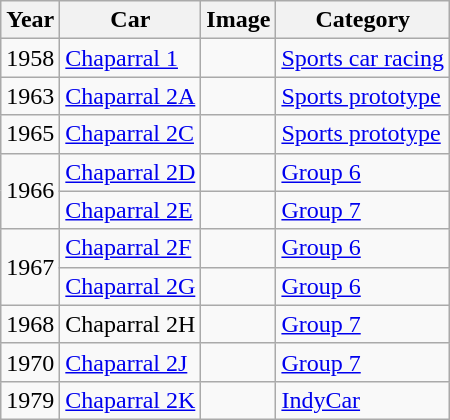<table class="wikitable">
<tr>
<th>Year</th>
<th>Car</th>
<th>Image</th>
<th>Category</th>
</tr>
<tr>
<td>1958</td>
<td><a href='#'>Chaparral 1</a></td>
<td></td>
<td><a href='#'>Sports car racing</a></td>
</tr>
<tr>
<td>1963</td>
<td><a href='#'>Chaparral 2A</a></td>
<td></td>
<td><a href='#'>Sports prototype</a></td>
</tr>
<tr>
<td>1965</td>
<td><a href='#'>Chaparral 2C</a></td>
<td></td>
<td><a href='#'>Sports prototype</a></td>
</tr>
<tr>
<td rowspan="2">1966</td>
<td><a href='#'>Chaparral 2D</a></td>
<td></td>
<td><a href='#'>Group 6</a></td>
</tr>
<tr>
<td><a href='#'>Chaparral 2E</a></td>
<td></td>
<td><a href='#'>Group 7</a></td>
</tr>
<tr>
<td rowspan="2">1967</td>
<td><a href='#'>Chaparral 2F</a></td>
<td></td>
<td><a href='#'>Group 6</a></td>
</tr>
<tr>
<td><a href='#'>Chaparral 2G</a></td>
<td></td>
<td><a href='#'>Group 6</a></td>
</tr>
<tr>
<td>1968</td>
<td>Chaparral 2H</td>
<td></td>
<td><a href='#'>Group 7</a></td>
</tr>
<tr>
<td>1970</td>
<td><a href='#'>Chaparral 2J</a></td>
<td></td>
<td><a href='#'>Group 7</a></td>
</tr>
<tr>
<td>1979</td>
<td><a href='#'>Chaparral 2K</a></td>
<td></td>
<td><a href='#'>IndyCar</a></td>
</tr>
</table>
